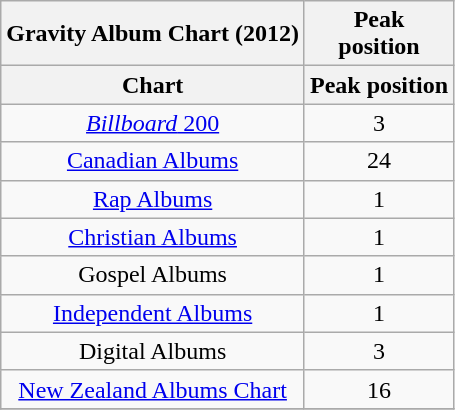<table class="wikitable sortable plainrowheaders" style="text-align:center">
<tr>
<th scope="col">Gravity Album Chart (2012)</th>
<th scope="col">Peak<br>position</th>
</tr>
<tr>
<th>Chart</th>
<th>Peak position</th>
</tr>
<tr>
<td><a href='#'><em>Billboard</em> 200</a></td>
<td>3</td>
</tr>
<tr>
<td><a href='#'>Canadian Albums</a></td>
<td>24</td>
</tr>
<tr>
<td><a href='#'>Rap Albums</a></td>
<td>1</td>
</tr>
<tr>
<td><a href='#'>Christian Albums</a></td>
<td>1</td>
</tr>
<tr>
<td>Gospel Albums</td>
<td>1</td>
</tr>
<tr>
<td><a href='#'>Independent Albums</a></td>
<td>1</td>
</tr>
<tr>
<td>Digital Albums</td>
<td>3</td>
</tr>
<tr>
<td><a href='#'>New Zealand Albums Chart</a></td>
<td>16</td>
</tr>
<tr>
</tr>
</table>
